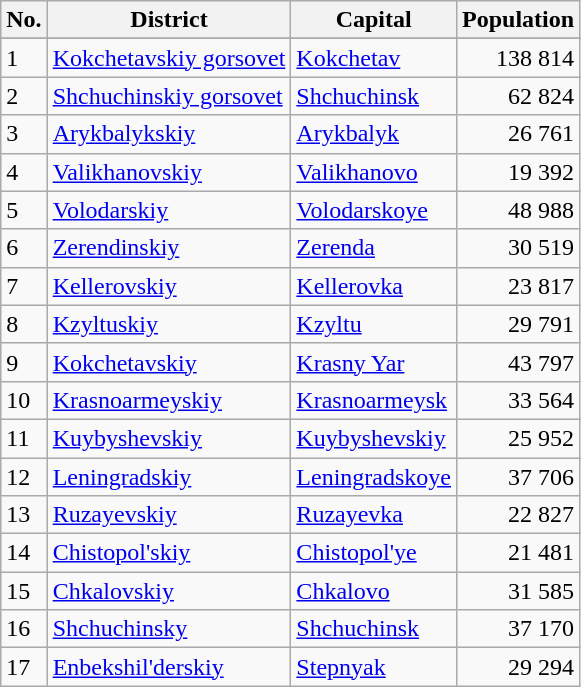<table class="sortable wikitable">
<tr>
<th>No.</th>
<th>District</th>
<th>Capital</th>
<th>Population</th>
</tr>
<tr>
</tr>
<tr>
<td>1</td>
<td><a href='#'>Kokchetavskiy gorsovet</a></td>
<td><a href='#'>Kokchetav</a></td>
<td style="text-align:right">138 814</td>
</tr>
<tr>
<td>2</td>
<td><a href='#'>Shchuchinskiy gorsovet</a></td>
<td><a href='#'>Shchuchinsk</a></td>
<td style="text-align:right">62 824</td>
</tr>
<tr>
<td>3</td>
<td><a href='#'>Arykbalykskiy</a></td>
<td><a href='#'>Arykbalyk</a></td>
<td style="text-align:right">26 761</td>
</tr>
<tr>
<td>4</td>
<td><a href='#'>Valikhanovskiy</a></td>
<td><a href='#'>Valikhanovo</a></td>
<td style="text-align:right">19 392</td>
</tr>
<tr>
<td>5</td>
<td><a href='#'>Volodarskiy</a></td>
<td><a href='#'>Volodarskoye</a></td>
<td style="text-align:right">48 988</td>
</tr>
<tr>
<td>6</td>
<td><a href='#'>Zerendinskiy</a></td>
<td><a href='#'>Zerenda</a></td>
<td style="text-align:right">30 519</td>
</tr>
<tr>
<td>7</td>
<td><a href='#'>Kellerovskiy</a></td>
<td><a href='#'>Kellerovka</a></td>
<td style="text-align:right">23 817</td>
</tr>
<tr>
<td>8</td>
<td><a href='#'>Kzyltuskiy</a></td>
<td><a href='#'>Kzyltu</a></td>
<td style="text-align:right">29 791</td>
</tr>
<tr>
<td>9</td>
<td><a href='#'>Kokchetavskiy</a></td>
<td><a href='#'>Krasny Yar</a></td>
<td style="text-align:right">43 797</td>
</tr>
<tr>
<td>10</td>
<td><a href='#'>Krasnoarmeyskiy</a></td>
<td><a href='#'>Krasnoarmeysk</a></td>
<td style="text-align:right">33 564</td>
</tr>
<tr>
<td>11</td>
<td><a href='#'>Kuybyshevskiy</a></td>
<td><a href='#'>Kuybyshevskiy</a></td>
<td style="text-align:right">25 952</td>
</tr>
<tr>
<td>12</td>
<td><a href='#'>Leningradskiy</a></td>
<td><a href='#'>Leningradskoye</a></td>
<td style="text-align:right">37 706</td>
</tr>
<tr>
<td>13</td>
<td><a href='#'>Ruzayevskiy</a></td>
<td><a href='#'>Ruzayevka</a></td>
<td style="text-align:right">22 827</td>
</tr>
<tr>
<td>14</td>
<td><a href='#'>Chistopol'skiy</a></td>
<td><a href='#'>Chistopol'ye</a></td>
<td style="text-align:right">21 481</td>
</tr>
<tr>
<td>15</td>
<td><a href='#'>Chkalovskiy</a></td>
<td><a href='#'>Chkalovo</a></td>
<td style="text-align:right">31 585</td>
</tr>
<tr>
<td>16</td>
<td><a href='#'>Shchuchinsky</a></td>
<td><a href='#'>Shchuchinsk</a></td>
<td style="text-align:right">37 170</td>
</tr>
<tr>
<td>17</td>
<td><a href='#'>Enbekshil'derskiy</a></td>
<td><a href='#'>Stepnyak</a></td>
<td style="text-align:right">29 294</td>
</tr>
</table>
